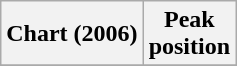<table class="wikitable plainrowheaders">
<tr>
<th>Chart (2006)</th>
<th>Peak<br>position</th>
</tr>
<tr>
</tr>
</table>
